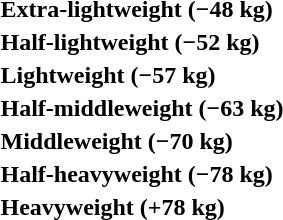<table>
<tr>
<th rowspan=2 style="text-align:left;">Extra-lightweight (−48 kg)</th>
<td rowspan=2></td>
<td rowspan=2></td>
<td></td>
</tr>
<tr>
<td></td>
</tr>
<tr>
<th rowspan=2 style="text-align:left;">Half-lightweight (−52 kg)</th>
<td rowspan=2></td>
<td rowspan=2></td>
<td></td>
</tr>
<tr>
<td></td>
</tr>
<tr>
<th rowspan=2 style="text-align:left;">Lightweight (−57 kg)</th>
<td rowspan=2></td>
<td rowspan=2></td>
<td></td>
</tr>
<tr>
<td></td>
</tr>
<tr>
<th rowspan=2 style="text-align:left;">Half-middleweight (−63 kg)</th>
<td rowspan=2></td>
<td rowspan=2></td>
<td></td>
</tr>
<tr>
<td></td>
</tr>
<tr>
<th rowspan=2 style="text-align:left;">Middleweight (−70 kg)</th>
<td rowspan=2></td>
<td rowspan=2></td>
<td></td>
</tr>
<tr>
<td></td>
</tr>
<tr>
<th rowspan=2 style="text-align:left;">Half-heavyweight (−78 kg)</th>
<td rowspan=2></td>
<td rowspan=2></td>
<td></td>
</tr>
<tr>
<td></td>
</tr>
<tr>
<th rowspan=2 style="text-align:left;">Heavyweight (+78 kg)</th>
<td rowspan=2></td>
<td rowspan=2></td>
<td></td>
</tr>
<tr>
<td></td>
</tr>
</table>
